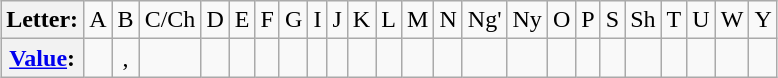<table class="wikitable" style="margin:1em auto;">
<tr align="center">
<th align="right">Letter:</th>
<td>A</td>
<td>B</td>
<td>C/Ch</td>
<td>D</td>
<td>E</td>
<td>F</td>
<td>G</td>
<td>I</td>
<td>J</td>
<td>K</td>
<td>L</td>
<td>M</td>
<td>N</td>
<td>Ng'</td>
<td>Ny</td>
<td>O</td>
<td>P</td>
<td>S</td>
<td>Sh</td>
<td>T</td>
<td>U</td>
<td>W</td>
<td>Y</td>
</tr>
<tr align="center">
<th align="right"><a href='#'>Value</a>:</th>
<td></td>
<td>, </td>
<td></td>
<td></td>
<td></td>
<td></td>
<td></td>
<td></td>
<td></td>
<td></td>
<td></td>
<td></td>
<td></td>
<td></td>
<td></td>
<td></td>
<td></td>
<td></td>
<td></td>
<td></td>
<td></td>
<td></td>
<td></td>
</tr>
</table>
